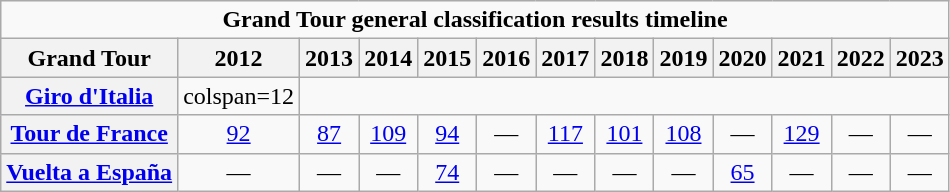<table class="wikitable plainrowheaders">
<tr>
<td colspan=13 align="center"><strong>Grand Tour general classification results timeline</strong></td>
</tr>
<tr>
<th scope="col">Grand Tour</th>
<th scope="col">2012</th>
<th scope="col">2013</th>
<th scope="col">2014</th>
<th scope="col">2015</th>
<th scope="col">2016</th>
<th scope="col">2017</th>
<th scope="col">2018</th>
<th scope="col">2019</th>
<th scope="col">2020</th>
<th scope="col">2021</th>
<th scope="col">2022</th>
<th scope="col">2023</th>
</tr>
<tr style="text-align:center;">
<th scope="row"> <a href='#'>Giro d'Italia</a></th>
<td>colspan=12 </td>
</tr>
<tr style="text-align:center;">
<th scope="row"> <a href='#'>Tour de France</a></th>
<td><a href='#'>92</a></td>
<td><a href='#'>87</a></td>
<td><a href='#'>109</a></td>
<td><a href='#'>94</a></td>
<td>—</td>
<td><a href='#'>117</a></td>
<td><a href='#'>101</a></td>
<td><a href='#'>108</a></td>
<td>—</td>
<td><a href='#'>129</a></td>
<td>—</td>
<td>—</td>
</tr>
<tr style="text-align:center;">
<th scope="row"> <a href='#'>Vuelta a España</a></th>
<td>—</td>
<td>—</td>
<td>—</td>
<td><a href='#'>74</a></td>
<td>—</td>
<td>—</td>
<td>—</td>
<td>—</td>
<td><a href='#'>65</a></td>
<td>—</td>
<td>—</td>
<td>—</td>
</tr>
</table>
